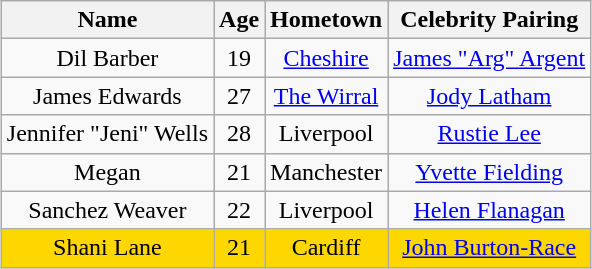<table class="wikitable" style="margin:auto; text-align:center;">
<tr>
<th>Name</th>
<th>Age</th>
<th>Hometown</th>
<th>Celebrity Pairing</th>
</tr>
<tr>
<td>Dil Barber</td>
<td>19</td>
<td><a href='#'>Cheshire</a></td>
<td><a href='#'>James "Arg" Argent</a></td>
</tr>
<tr>
<td>James Edwards</td>
<td>27</td>
<td><a href='#'>The Wirral</a></td>
<td><a href='#'>Jody Latham</a></td>
</tr>
<tr>
<td>Jennifer "Jeni" Wells</td>
<td>28</td>
<td>Liverpool</td>
<td><a href='#'>Rustie Lee</a></td>
</tr>
<tr>
<td>Megan</td>
<td>21</td>
<td>Manchester</td>
<td><a href='#'>Yvette Fielding</a></td>
</tr>
<tr>
<td>Sanchez Weaver</td>
<td>22</td>
<td>Liverpool</td>
<td><a href='#'>Helen Flanagan</a></td>
</tr>
<tr style="background:gold">
<td>Shani Lane</td>
<td>21</td>
<td>Cardiff</td>
<td><a href='#'>John Burton-Race</a></td>
</tr>
</table>
